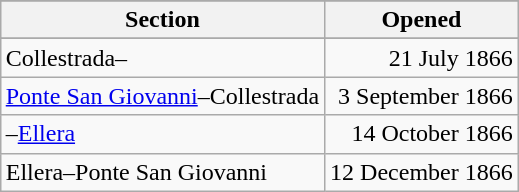<table class="wikitable" style="float:right; margin: 0 0 0 1em">
<tr>
</tr>
<tr style="background:#efefef;">
<th>Section</th>
<th>Opened</th>
</tr>
<tr>
</tr>
<tr>
<td align="left">Collestrada–</td>
<td align="right">21 July 1866</td>
</tr>
<tr>
<td align="left"><a href='#'>Ponte San Giovanni</a>–Collestrada</td>
<td align="right">3 September 1866</td>
</tr>
<tr>
<td align="left">–<a href='#'>Ellera</a></td>
<td align="right">14 October 1866</td>
</tr>
<tr>
<td align="left">Ellera–Ponte San Giovanni</td>
<td align="right">12 December 1866</td>
</tr>
</table>
